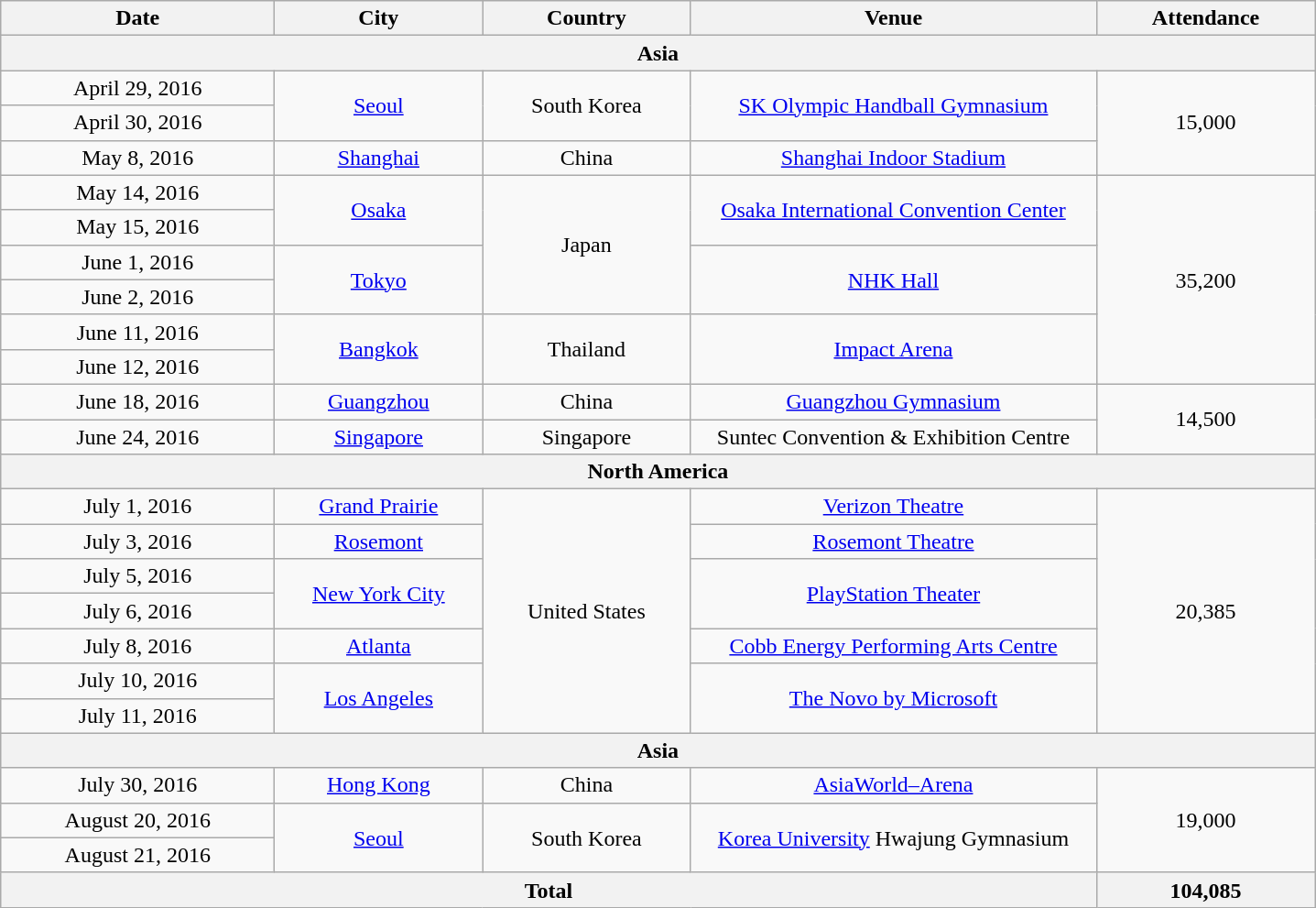<table class="wikitable" style="text-align:center;">
<tr>
<th scope="col" style="width:12em;">Date</th>
<th scope="col" style="width:9em;">City</th>
<th scope="col" style="width:9em;">Country</th>
<th scope="col" style="width:18em;">Venue</th>
<th scope="col" style="width:9.5em;">Attendance</th>
</tr>
<tr>
<th colspan="5">Asia</th>
</tr>
<tr>
<td>April 29, 2016</td>
<td rowspan="2"><a href='#'>Seoul</a></td>
<td rowspan="2">South Korea</td>
<td rowspan="2"><a href='#'>SK Olympic Handball Gymnasium</a></td>
<td rowspan="3">15,000</td>
</tr>
<tr>
<td>April 30, 2016</td>
</tr>
<tr>
<td>May 8, 2016</td>
<td><a href='#'>Shanghai</a></td>
<td>China</td>
<td><a href='#'>Shanghai Indoor Stadium</a></td>
</tr>
<tr>
<td>May 14, 2016</td>
<td rowspan="2"><a href='#'>Osaka</a></td>
<td rowspan="4">Japan</td>
<td rowspan="2"><a href='#'>Osaka International Convention Center</a></td>
<td rowspan="6">35,200</td>
</tr>
<tr>
<td>May 15, 2016</td>
</tr>
<tr>
<td>June 1, 2016</td>
<td rowspan="2"><a href='#'>Tokyo</a></td>
<td rowspan="2"><a href='#'>NHK Hall</a></td>
</tr>
<tr>
<td>June 2, 2016</td>
</tr>
<tr>
<td>June 11, 2016</td>
<td rowspan="2"><a href='#'>Bangkok</a></td>
<td rowspan="2">Thailand</td>
<td rowspan="2"><a href='#'>Impact Arena</a></td>
</tr>
<tr>
<td>June 12, 2016</td>
</tr>
<tr>
<td>June 18, 2016</td>
<td><a href='#'>Guangzhou</a></td>
<td>China</td>
<td><a href='#'>Guangzhou Gymnasium</a></td>
<td rowspan="2">14,500</td>
</tr>
<tr>
<td>June 24, 2016</td>
<td><a href='#'>Singapore</a></td>
<td>Singapore</td>
<td>Suntec Convention & Exhibition Centre</td>
</tr>
<tr>
<th colspan="5">North America</th>
</tr>
<tr>
<td>July 1, 2016</td>
<td><a href='#'>Grand Prairie</a></td>
<td rowspan="7">United States</td>
<td><a href='#'>Verizon Theatre</a></td>
<td rowspan="7">20,385</td>
</tr>
<tr>
<td>July 3, 2016</td>
<td><a href='#'>Rosemont</a></td>
<td><a href='#'>Rosemont Theatre</a></td>
</tr>
<tr>
<td>July 5, 2016</td>
<td rowspan="2"><a href='#'>New York City</a></td>
<td rowspan="2"><a href='#'>PlayStation Theater</a></td>
</tr>
<tr>
<td>July 6, 2016</td>
</tr>
<tr>
<td>July 8, 2016</td>
<td><a href='#'>Atlanta</a></td>
<td><a href='#'>Cobb Energy Performing Arts Centre</a></td>
</tr>
<tr>
<td>July 10, 2016</td>
<td rowspan="2"><a href='#'>Los Angeles</a></td>
<td rowspan="2"><a href='#'>The Novo by Microsoft</a></td>
</tr>
<tr>
<td>July 11, 2016</td>
</tr>
<tr>
<th colspan="5">Asia</th>
</tr>
<tr>
<td>July 30, 2016</td>
<td><a href='#'>Hong Kong</a></td>
<td>China</td>
<td><a href='#'>AsiaWorld–Arena</a></td>
<td rowspan="3">19,000</td>
</tr>
<tr>
<td>August 20, 2016</td>
<td rowspan="2"><a href='#'>Seoul</a></td>
<td rowspan="2">South Korea</td>
<td rowspan="2"><a href='#'>Korea University</a> Hwajung Gymnasium</td>
</tr>
<tr>
<td>August 21, 2016</td>
</tr>
<tr>
<th colspan=4>Total</th>
<th colspan=2>104,085</th>
</tr>
</table>
